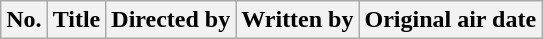<table class="wikitable plainrowheaders" style="background:#fff;">
<tr>
<th style="background:#;">No.</th>
<th style="background:#;">Title</th>
<th style="background:#;">Directed by</th>
<th style="background:#;">Written by</th>
<th style="background:#;">Original air date<br>





</th>
</tr>
</table>
